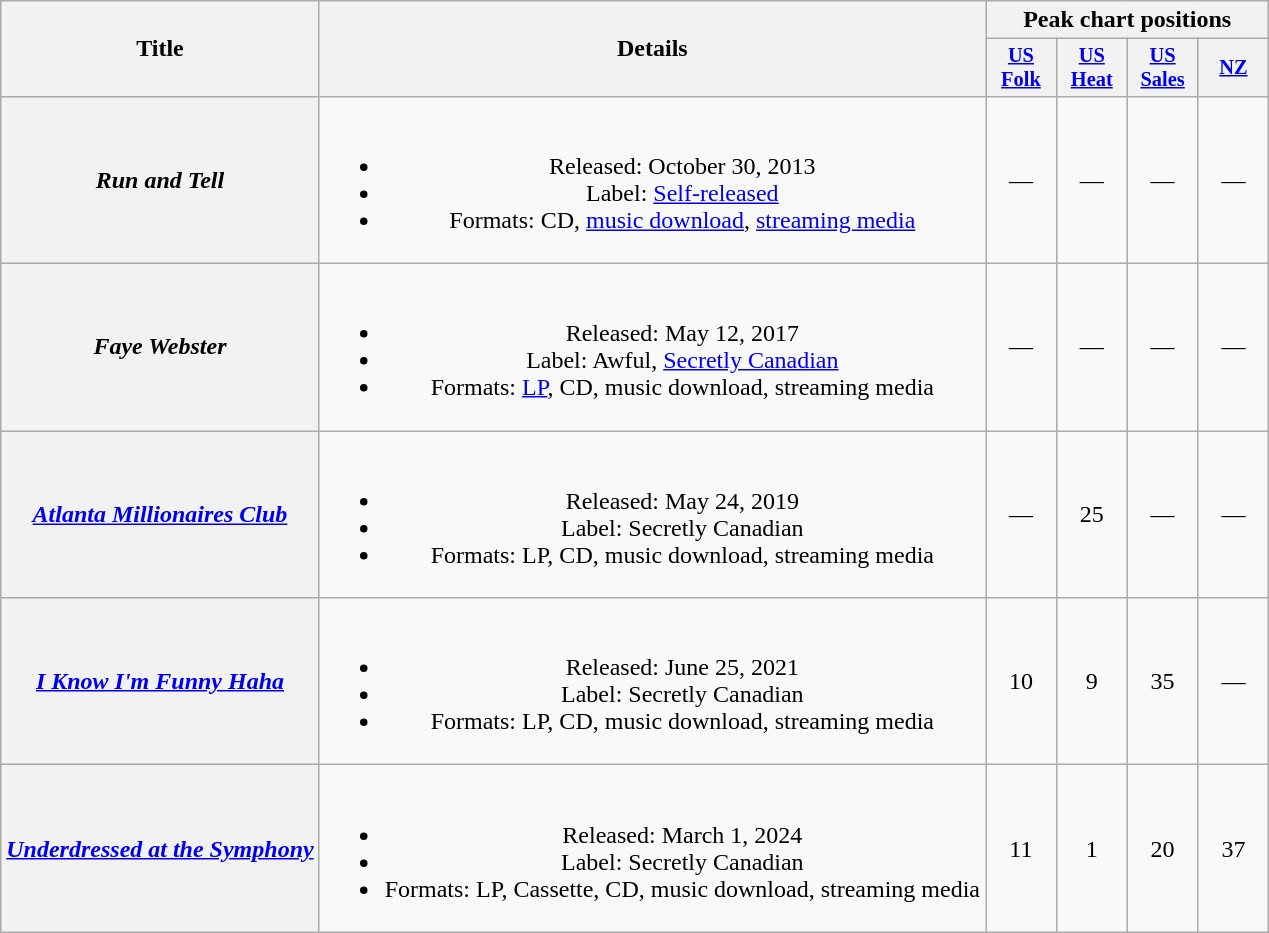<table class="wikitable plainrowheaders" style="text-align:center;" border="1">
<tr>
<th scope="col" rowspan="2">Title</th>
<th scope="col" rowspan="2">Details</th>
<th scope="col" colspan="4">Peak chart positions</th>
</tr>
<tr>
<th scope="col" style="width:3em;font-size:85%;"><a href='#'>US<br>Folk</a><br></th>
<th scope="col" style="width:3em;font-size:85%;"><a href='#'>US<br>Heat</a><br></th>
<th scope="col" style="width:3em;font-size:85%;"><a href='#'>US<br>Sales</a><br></th>
<th scope="col" style="width:3em;font-size:85%;"><a href='#'>NZ</a><br></th>
</tr>
<tr>
<th scope="row"><em>Run and Tell</em></th>
<td><br><ul><li>Released: October 30, 2013</li><li>Label: <a href='#'>Self-released</a></li><li>Formats: CD, <a href='#'>music download</a>, <a href='#'>streaming media</a></li></ul></td>
<td>—</td>
<td>—</td>
<td>—</td>
<td>—</td>
</tr>
<tr>
<th scope="row"><em>Faye Webster</em></th>
<td><br><ul><li>Released: May 12, 2017</li><li>Label: Awful, <a href='#'>Secretly Canadian</a></li><li>Formats: <a href='#'>LP</a>, CD, music download, streaming media</li></ul></td>
<td>—</td>
<td>—</td>
<td>—</td>
<td>—</td>
</tr>
<tr>
<th scope="row"><em><a href='#'>Atlanta Millionaires Club</a></em></th>
<td><br><ul><li>Released: May 24, 2019</li><li>Label: Secretly Canadian</li><li>Formats: LP, CD, music download, streaming media</li></ul></td>
<td>—</td>
<td>25</td>
<td>—</td>
<td>—</td>
</tr>
<tr>
<th scope="row"><em><a href='#'>I Know I'm Funny Haha</a></em></th>
<td><br><ul><li>Released: June 25, 2021</li><li>Label: Secretly Canadian</li><li>Formats: LP, CD, music download, streaming media</li></ul></td>
<td>10</td>
<td>9</td>
<td>35</td>
<td>—</td>
</tr>
<tr>
<th scope="row"><em><a href='#'>Underdressed at the Symphony</a></em></th>
<td><br><ul><li>Released: March 1, 2024</li><li>Label: Secretly Canadian</li><li>Formats: LP, Cassette, CD, music download, streaming media</li></ul></td>
<td>11</td>
<td>1</td>
<td>20</td>
<td>37</td>
</tr>
</table>
